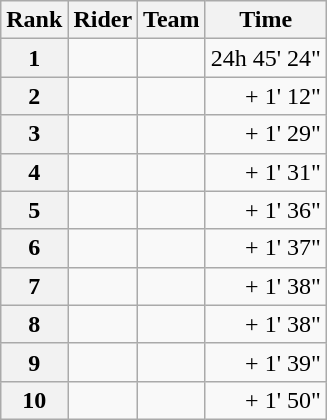<table class="wikitable" margin-bottom:0;">
<tr>
<th scope="col">Rank</th>
<th scope="col">Rider</th>
<th scope="col">Team</th>
<th scope="col">Time</th>
</tr>
<tr>
<th scope="row">1</th>
<td> </td>
<td></td>
<td align="right">24h 45' 24"</td>
</tr>
<tr>
<th scope="row">2</th>
<td></td>
<td></td>
<td align="right">+ 1' 12"</td>
</tr>
<tr>
<th scope="row">3</th>
<td></td>
<td></td>
<td align="right">+ 1' 29"</td>
</tr>
<tr>
<th scope="row">4</th>
<td></td>
<td></td>
<td align="right">+ 1' 31"</td>
</tr>
<tr>
<th scope="row">5</th>
<td></td>
<td></td>
<td align="right">+ 1' 36"</td>
</tr>
<tr>
<th scope="row">6</th>
<td></td>
<td></td>
<td align="right">+ 1' 37"</td>
</tr>
<tr>
<th scope="row">7</th>
<td> </td>
<td></td>
<td align="right">+ 1' 38"</td>
</tr>
<tr>
<th scope="row">8</th>
<td> </td>
<td></td>
<td align="right">+ 1' 38"</td>
</tr>
<tr>
<th scope="row">9</th>
<td></td>
<td></td>
<td align="right">+ 1' 39"</td>
</tr>
<tr>
<th scope="row">10</th>
<td></td>
<td></td>
<td align="right">+ 1' 50"</td>
</tr>
</table>
